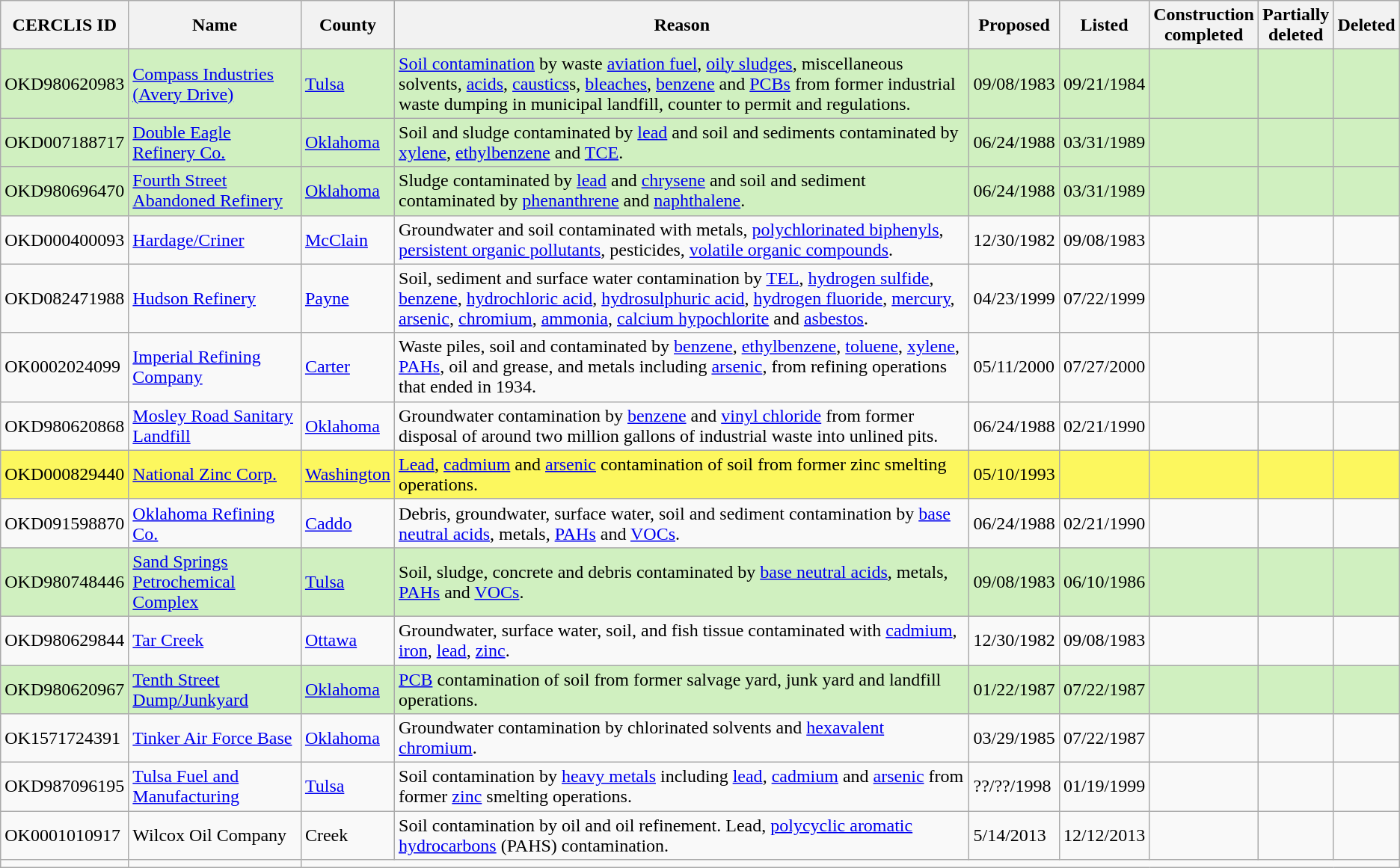<table class="wikitable sortable">
<tr>
<th>CERCLIS ID</th>
<th>Name</th>
<th>County</th>
<th>Reason</th>
<th>Proposed</th>
<th>Listed</th>
<th>Construction<br>completed</th>
<th>Partially<br>deleted</th>
<th>Deleted</th>
</tr>
<tr style="background:#d0f0c0">
<td>OKD980620983</td>
<td><a href='#'>Compass Industries (Avery Drive)</a></td>
<td><a href='#'>Tulsa</a></td>
<td><a href='#'>Soil contamination</a> by waste <a href='#'>aviation fuel</a>, <a href='#'>oily sludges</a>, miscellaneous solvents, <a href='#'>acids</a>, <a href='#'>caustics</a>s, <a href='#'>bleaches</a>, <a href='#'>benzene</a> and <a href='#'>PCBs</a> from former industrial waste dumping in municipal landfill, counter to permit and regulations.</td>
<td>09/08/1983</td>
<td>09/21/1984</td>
<td></td>
<td></td>
<td></td>
</tr>
<tr style="background:#d0f0c0">
<td>OKD007188717</td>
<td><a href='#'>Double Eagle Refinery Co.</a></td>
<td><a href='#'>Oklahoma</a></td>
<td>Soil and sludge contaminated by <a href='#'>lead</a> and soil and sediments contaminated by <a href='#'>xylene</a>, <a href='#'>ethylbenzene</a> and <a href='#'>TCE</a>.</td>
<td>06/24/1988</td>
<td>03/31/1989</td>
<td></td>
<td></td>
<td></td>
</tr>
<tr style="background:#d0f0c0">
<td>OKD980696470</td>
<td><a href='#'>Fourth Street Abandoned Refinery</a></td>
<td><a href='#'>Oklahoma</a></td>
<td>Sludge contaminated by <a href='#'>lead</a> and <a href='#'>chrysene</a> and soil and sediment contaminated by <a href='#'>phenanthrene</a> and <a href='#'>naphthalene</a>.</td>
<td>06/24/1988</td>
<td>03/31/1989</td>
<td></td>
<td></td>
<td></td>
</tr>
<tr>
<td>OKD000400093</td>
<td><a href='#'>Hardage/Criner</a></td>
<td><a href='#'>McClain</a></td>
<td>Groundwater and soil contaminated with metals, <a href='#'>polychlorinated biphenyls</a>, <a href='#'>persistent organic pollutants</a>, pesticides, <a href='#'>volatile organic compounds</a>.</td>
<td>12/30/1982</td>
<td>09/08/1983</td>
<td></td>
<td></td>
<td></td>
</tr>
<tr>
<td>OKD082471988</td>
<td><a href='#'>Hudson Refinery</a></td>
<td><a href='#'>Payne</a></td>
<td>Soil, sediment and surface water contamination by <a href='#'>TEL</a>, <a href='#'>hydrogen sulfide</a>, <a href='#'>benzene</a>, <a href='#'>hydrochloric acid</a>, <a href='#'>hydrosulphuric acid</a>, <a href='#'>hydrogen fluoride</a>, <a href='#'>mercury</a>, <a href='#'>arsenic</a>, <a href='#'>chromium</a>, <a href='#'>ammonia</a>, <a href='#'>calcium hypochlorite</a> and <a href='#'>asbestos</a>.</td>
<td>04/23/1999</td>
<td>07/22/1999</td>
<td></td>
<td></td>
<td></td>
</tr>
<tr>
<td>OK0002024099</td>
<td><a href='#'>Imperial Refining Company</a></td>
<td><a href='#'>Carter</a></td>
<td>Waste piles, soil and contaminated by <a href='#'>benzene</a>, <a href='#'>ethylbenzene</a>, <a href='#'>toluene</a>, <a href='#'>xylene</a>, <a href='#'>PAHs</a>, oil and grease, and metals including <a href='#'>arsenic</a>, from refining operations that ended in 1934.</td>
<td>05/11/2000</td>
<td>07/27/2000</td>
<td></td>
<td></td>
<td></td>
</tr>
<tr>
<td>OKD980620868</td>
<td><a href='#'>Mosley Road Sanitary Landfill</a></td>
<td><a href='#'>Oklahoma</a></td>
<td>Groundwater contamination by <a href='#'>benzene</a> and <a href='#'>vinyl chloride</a> from former disposal of around two million gallons of industrial waste into unlined pits.</td>
<td>06/24/1988</td>
<td>02/21/1990</td>
<td></td>
<td></td>
<td></td>
</tr>
<tr style="background:#fcf75e">
<td>OKD000829440</td>
<td><a href='#'>National Zinc Corp.</a></td>
<td><a href='#'>Washington</a></td>
<td><a href='#'>Lead</a>, <a href='#'>cadmium</a> and <a href='#'>arsenic</a> contamination of soil from former zinc smelting operations.</td>
<td>05/10/1993</td>
<td></td>
<td></td>
<td></td>
<td></td>
</tr>
<tr>
<td>OKD091598870</td>
<td><a href='#'>Oklahoma Refining Co.</a></td>
<td><a href='#'>Caddo</a></td>
<td>Debris, groundwater, surface water, soil and sediment contamination by <a href='#'>base neutral acids</a>, metals, <a href='#'>PAHs</a> and <a href='#'>VOCs</a>.</td>
<td>06/24/1988</td>
<td>02/21/1990</td>
<td></td>
<td></td>
<td></td>
</tr>
<tr style="background:#d0f0c0">
<td>OKD980748446</td>
<td><a href='#'>Sand Springs Petrochemical Complex</a></td>
<td><a href='#'>Tulsa</a></td>
<td>Soil, sludge, concrete and debris contaminated by <a href='#'>base neutral acids</a>, metals, <a href='#'>PAHs</a> and <a href='#'>VOCs</a>.</td>
<td>09/08/1983</td>
<td>06/10/1986</td>
<td></td>
<td></td>
<td></td>
</tr>
<tr>
<td>OKD980629844</td>
<td><a href='#'>Tar Creek</a></td>
<td><a href='#'>Ottawa</a></td>
<td>Groundwater, surface water, soil, and fish tissue contaminated with <a href='#'>cadmium</a>, <a href='#'>iron</a>, <a href='#'>lead</a>, <a href='#'>zinc</a>.</td>
<td>12/30/1982</td>
<td>09/08/1983</td>
<td></td>
<td></td>
<td></td>
</tr>
<tr style="background:#d0f0c0">
<td>OKD980620967</td>
<td><a href='#'>Tenth Street Dump/Junkyard</a></td>
<td><a href='#'>Oklahoma</a></td>
<td><a href='#'>PCB</a> contamination of soil from former salvage yard, junk yard and landfill operations.</td>
<td>01/22/1987</td>
<td>07/22/1987</td>
<td></td>
<td></td>
<td></td>
</tr>
<tr>
<td>OK1571724391</td>
<td><a href='#'>Tinker Air Force Base</a></td>
<td><a href='#'>Oklahoma</a></td>
<td>Groundwater contamination by chlorinated solvents and <a href='#'>hexavalent chromium</a>.</td>
<td>03/29/1985</td>
<td>07/22/1987</td>
<td></td>
<td></td>
<td></td>
</tr>
<tr>
<td>OKD987096195</td>
<td><a href='#'>Tulsa Fuel and Manufacturing</a></td>
<td><a href='#'>Tulsa</a></td>
<td>Soil contamination by <a href='#'>heavy metals</a> including <a href='#'>lead</a>, <a href='#'>cadmium</a> and <a href='#'>arsenic</a> from former <a href='#'>zinc</a> smelting operations.</td>
<td>??/??/1998</td>
<td>01/19/1999</td>
<td></td>
<td></td>
<td></td>
</tr>
<tr>
<td>OK0001010917</td>
<td>Wilcox Oil Company</td>
<td>Creek</td>
<td>Soil contamination by oil and oil refinement.  Lead, <a href='#'>polycyclic aromatic hydrocarbons</a> (PAHS) contamination.</td>
<td>5/14/2013</td>
<td>12/12/2013</td>
<td></td>
<td></td>
<td></td>
</tr>
<tr>
<td></td>
<td></td>
</tr>
</table>
